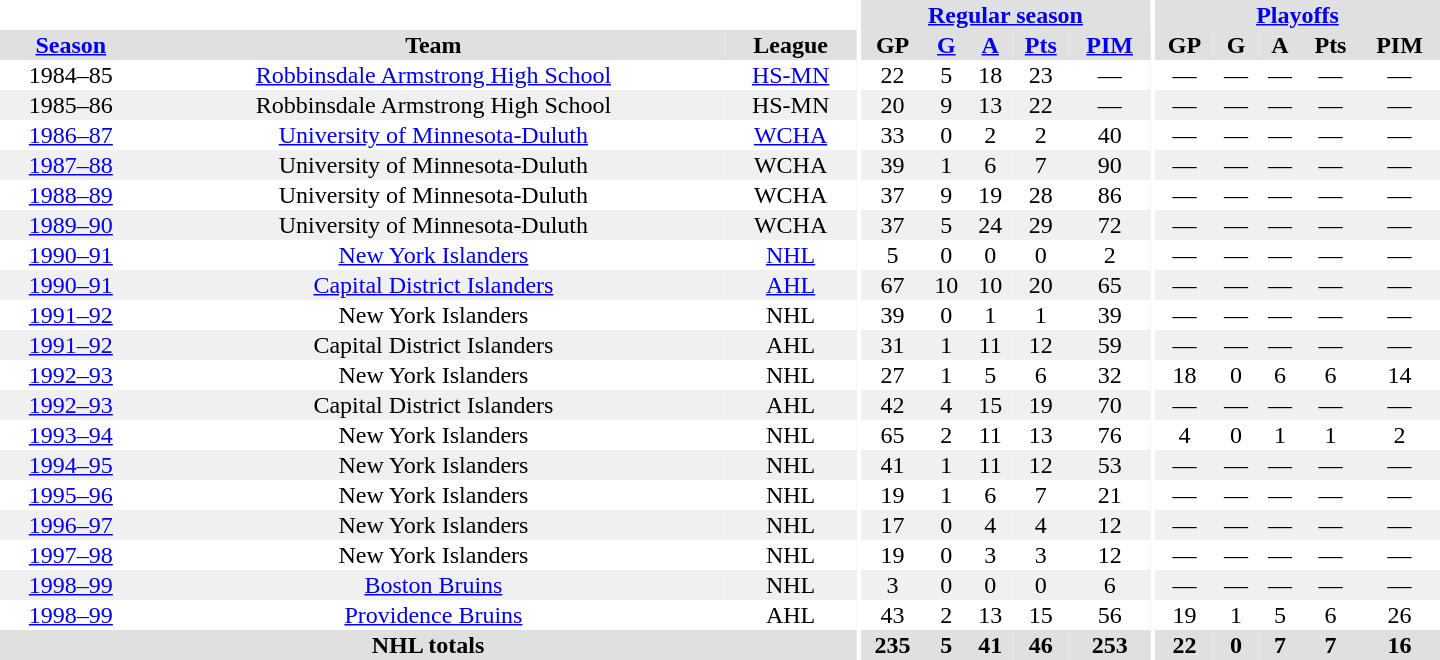<table border="0" cellpadding="1" cellspacing="0" style="text-align:center; width:60em">
<tr bgcolor="#e0e0e0">
<th colspan="3" bgcolor="#ffffff"></th>
<th rowspan="100" bgcolor="#ffffff"></th>
<th colspan="5"><a href='#'>Regular season</a></th>
<th rowspan="100" bgcolor="#ffffff"></th>
<th colspan="5"><a href='#'>Playoffs</a></th>
</tr>
<tr bgcolor="#e0e0e0">
<th><a href='#'>Season</a></th>
<th>Team</th>
<th>League</th>
<th>GP</th>
<th><a href='#'>G</a></th>
<th><a href='#'>A</a></th>
<th><a href='#'>Pts</a></th>
<th><a href='#'>PIM</a></th>
<th>GP</th>
<th>G</th>
<th>A</th>
<th>Pts</th>
<th>PIM</th>
</tr>
<tr>
<td>1984–85</td>
<td><a href='#'>Robbinsdale Armstrong High School</a></td>
<td><a href='#'>HS-MN</a></td>
<td>22</td>
<td>5</td>
<td>18</td>
<td>23</td>
<td>—</td>
<td>—</td>
<td>—</td>
<td>—</td>
<td>—</td>
<td>—</td>
</tr>
<tr bgcolor="#f0f0f0">
<td>1985–86</td>
<td>Robbinsdale Armstrong High School</td>
<td>HS-MN</td>
<td>20</td>
<td>9</td>
<td>13</td>
<td>22</td>
<td>—</td>
<td>—</td>
<td>—</td>
<td>—</td>
<td>—</td>
<td>—</td>
</tr>
<tr>
<td><a href='#'>1986–87</a></td>
<td><a href='#'>University of Minnesota-Duluth</a></td>
<td><a href='#'>WCHA</a></td>
<td>33</td>
<td>0</td>
<td>2</td>
<td>2</td>
<td>40</td>
<td>—</td>
<td>—</td>
<td>—</td>
<td>—</td>
<td>—</td>
</tr>
<tr bgcolor="#f0f0f0">
<td><a href='#'>1987–88</a></td>
<td>University of Minnesota-Duluth</td>
<td>WCHA</td>
<td>39</td>
<td>1</td>
<td>6</td>
<td>7</td>
<td>90</td>
<td>—</td>
<td>—</td>
<td>—</td>
<td>—</td>
<td>—</td>
</tr>
<tr>
<td><a href='#'>1988–89</a></td>
<td>University of Minnesota-Duluth</td>
<td>WCHA</td>
<td>37</td>
<td>9</td>
<td>19</td>
<td>28</td>
<td>86</td>
<td>—</td>
<td>—</td>
<td>—</td>
<td>—</td>
<td>—</td>
</tr>
<tr bgcolor="#f0f0f0">
<td><a href='#'>1989–90</a></td>
<td>University of Minnesota-Duluth</td>
<td>WCHA</td>
<td>37</td>
<td>5</td>
<td>24</td>
<td>29</td>
<td>72</td>
<td>—</td>
<td>—</td>
<td>—</td>
<td>—</td>
<td>—</td>
</tr>
<tr>
<td><a href='#'>1990–91</a></td>
<td><a href='#'>New York Islanders</a></td>
<td><a href='#'>NHL</a></td>
<td>5</td>
<td>0</td>
<td>0</td>
<td>0</td>
<td>2</td>
<td>—</td>
<td>—</td>
<td>—</td>
<td>—</td>
<td>—</td>
</tr>
<tr bgcolor="#f0f0f0">
<td><a href='#'>1990–91</a></td>
<td><a href='#'>Capital District Islanders</a></td>
<td><a href='#'>AHL</a></td>
<td>67</td>
<td>10</td>
<td>10</td>
<td>20</td>
<td>65</td>
<td>—</td>
<td>—</td>
<td>—</td>
<td>—</td>
<td>—</td>
</tr>
<tr>
<td><a href='#'>1991–92</a></td>
<td>New York Islanders</td>
<td>NHL</td>
<td>39</td>
<td>0</td>
<td>1</td>
<td>1</td>
<td>39</td>
<td>—</td>
<td>—</td>
<td>—</td>
<td>—</td>
<td>—</td>
</tr>
<tr bgcolor="#f0f0f0">
<td><a href='#'>1991–92</a></td>
<td>Capital District Islanders</td>
<td>AHL</td>
<td>31</td>
<td>1</td>
<td>11</td>
<td>12</td>
<td>59</td>
<td>—</td>
<td>—</td>
<td>—</td>
<td>—</td>
<td>—</td>
</tr>
<tr>
<td><a href='#'>1992–93</a></td>
<td>New York Islanders</td>
<td>NHL</td>
<td>27</td>
<td>1</td>
<td>5</td>
<td>6</td>
<td>32</td>
<td>18</td>
<td>0</td>
<td>6</td>
<td>6</td>
<td>14</td>
</tr>
<tr bgcolor="#f0f0f0">
<td><a href='#'>1992–93</a></td>
<td>Capital District Islanders</td>
<td>AHL</td>
<td>42</td>
<td>4</td>
<td>15</td>
<td>19</td>
<td>70</td>
<td>—</td>
<td>—</td>
<td>—</td>
<td>—</td>
<td>—</td>
</tr>
<tr>
<td><a href='#'>1993–94</a></td>
<td>New York Islanders</td>
<td>NHL</td>
<td>65</td>
<td>2</td>
<td>11</td>
<td>13</td>
<td>76</td>
<td>4</td>
<td>0</td>
<td>1</td>
<td>1</td>
<td>2</td>
</tr>
<tr bgcolor="#f0f0f0">
<td><a href='#'>1994–95</a></td>
<td>New York Islanders</td>
<td>NHL</td>
<td>41</td>
<td>1</td>
<td>11</td>
<td>12</td>
<td>53</td>
<td>—</td>
<td>—</td>
<td>—</td>
<td>—</td>
<td>—</td>
</tr>
<tr>
<td><a href='#'>1995–96</a></td>
<td>New York Islanders</td>
<td>NHL</td>
<td>19</td>
<td>1</td>
<td>6</td>
<td>7</td>
<td>21</td>
<td>—</td>
<td>—</td>
<td>—</td>
<td>—</td>
<td>—</td>
</tr>
<tr bgcolor="#f0f0f0">
<td><a href='#'>1996–97</a></td>
<td>New York Islanders</td>
<td>NHL</td>
<td>17</td>
<td>0</td>
<td>4</td>
<td>4</td>
<td>12</td>
<td>—</td>
<td>—</td>
<td>—</td>
<td>—</td>
<td>—</td>
</tr>
<tr>
<td><a href='#'>1997–98</a></td>
<td>New York Islanders</td>
<td>NHL</td>
<td>19</td>
<td>0</td>
<td>3</td>
<td>3</td>
<td>12</td>
<td>—</td>
<td>—</td>
<td>—</td>
<td>—</td>
<td>—</td>
</tr>
<tr bgcolor="#f0f0f0">
<td><a href='#'>1998–99</a></td>
<td><a href='#'>Boston Bruins</a></td>
<td>NHL</td>
<td>3</td>
<td>0</td>
<td>0</td>
<td>0</td>
<td>6</td>
<td>—</td>
<td>—</td>
<td>—</td>
<td>—</td>
<td>—</td>
</tr>
<tr>
<td><a href='#'>1998–99</a></td>
<td><a href='#'>Providence Bruins</a></td>
<td>AHL</td>
<td>43</td>
<td>2</td>
<td>13</td>
<td>15</td>
<td>56</td>
<td>19</td>
<td>1</td>
<td>5</td>
<td>6</td>
<td>26</td>
</tr>
<tr bgcolor="#e0e0e0">
<th colspan="3">NHL totals</th>
<th>235</th>
<th>5</th>
<th>41</th>
<th>46</th>
<th>253</th>
<th>22</th>
<th>0</th>
<th>7</th>
<th>7</th>
<th>16</th>
</tr>
</table>
